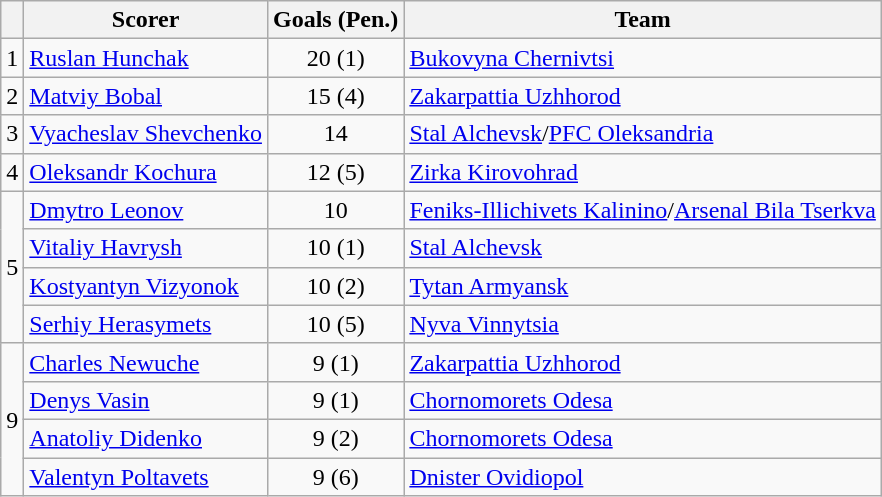<table class="wikitable">
<tr>
<th></th>
<th>Scorer</th>
<th>Goals (Pen.)</th>
<th>Team</th>
</tr>
<tr>
<td>1</td>
<td> <a href='#'>Ruslan Hunchak</a></td>
<td align=center>20 (1)</td>
<td><a href='#'>Bukovyna Chernivtsi</a></td>
</tr>
<tr>
<td>2</td>
<td> <a href='#'>Matviy Bobal</a></td>
<td align=center>15 (4)</td>
<td><a href='#'>Zakarpattia Uzhhorod</a></td>
</tr>
<tr>
<td>3</td>
<td> <a href='#'>Vyacheslav Shevchenko</a></td>
<td align=center>14</td>
<td><a href='#'>Stal Alchevsk</a>/<a href='#'>PFC Oleksandria</a></td>
</tr>
<tr>
<td>4</td>
<td> <a href='#'>Oleksandr Kochura</a></td>
<td align=center>12 (5)</td>
<td><a href='#'>Zirka Kirovohrad</a></td>
</tr>
<tr>
<td rowspan="4">5</td>
<td> <a href='#'>Dmytro Leonov</a></td>
<td align=center>10</td>
<td><a href='#'>Feniks-Illichivets Kalinino</a>/<a href='#'>Arsenal Bila Tserkva</a></td>
</tr>
<tr>
<td> <a href='#'>Vitaliy Havrysh</a></td>
<td align=center>10 (1)</td>
<td><a href='#'>Stal Alchevsk</a></td>
</tr>
<tr>
<td> <a href='#'>Kostyantyn Vizyonok</a></td>
<td align=center>10 (2)</td>
<td><a href='#'>Tytan Armyansk</a></td>
</tr>
<tr>
<td> <a href='#'>Serhiy Herasymets</a></td>
<td align=center>10 (5)</td>
<td><a href='#'>Nyva Vinnytsia</a></td>
</tr>
<tr>
<td rowspan="4">9</td>
<td> <a href='#'>Charles Newuche</a></td>
<td align=center>9 (1)</td>
<td><a href='#'>Zakarpattia Uzhhorod</a></td>
</tr>
<tr>
<td> <a href='#'>Denys Vasin</a></td>
<td align=center>9 (1)</td>
<td><a href='#'>Chornomorets Odesa</a></td>
</tr>
<tr>
<td> <a href='#'>Anatoliy Didenko</a></td>
<td align=center>9 (2)</td>
<td><a href='#'>Chornomorets Odesa</a></td>
</tr>
<tr>
<td> <a href='#'>Valentyn Poltavets</a></td>
<td align=center>9 (6)</td>
<td><a href='#'>Dnister Ovidiopol</a></td>
</tr>
</table>
